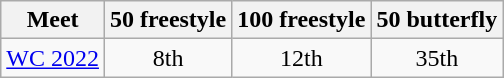<table class="sortable wikitable">
<tr>
<th>Meet</th>
<th class="unsortable">50 freestyle</th>
<th class="unsortable">100 freestyle</th>
<th class="unsortable">50 butterfly</th>
</tr>
<tr>
<td><a href='#'>WC 2022</a></td>
<td align="center">8th</td>
<td align="center">12th</td>
<td align="center">35th</td>
</tr>
</table>
